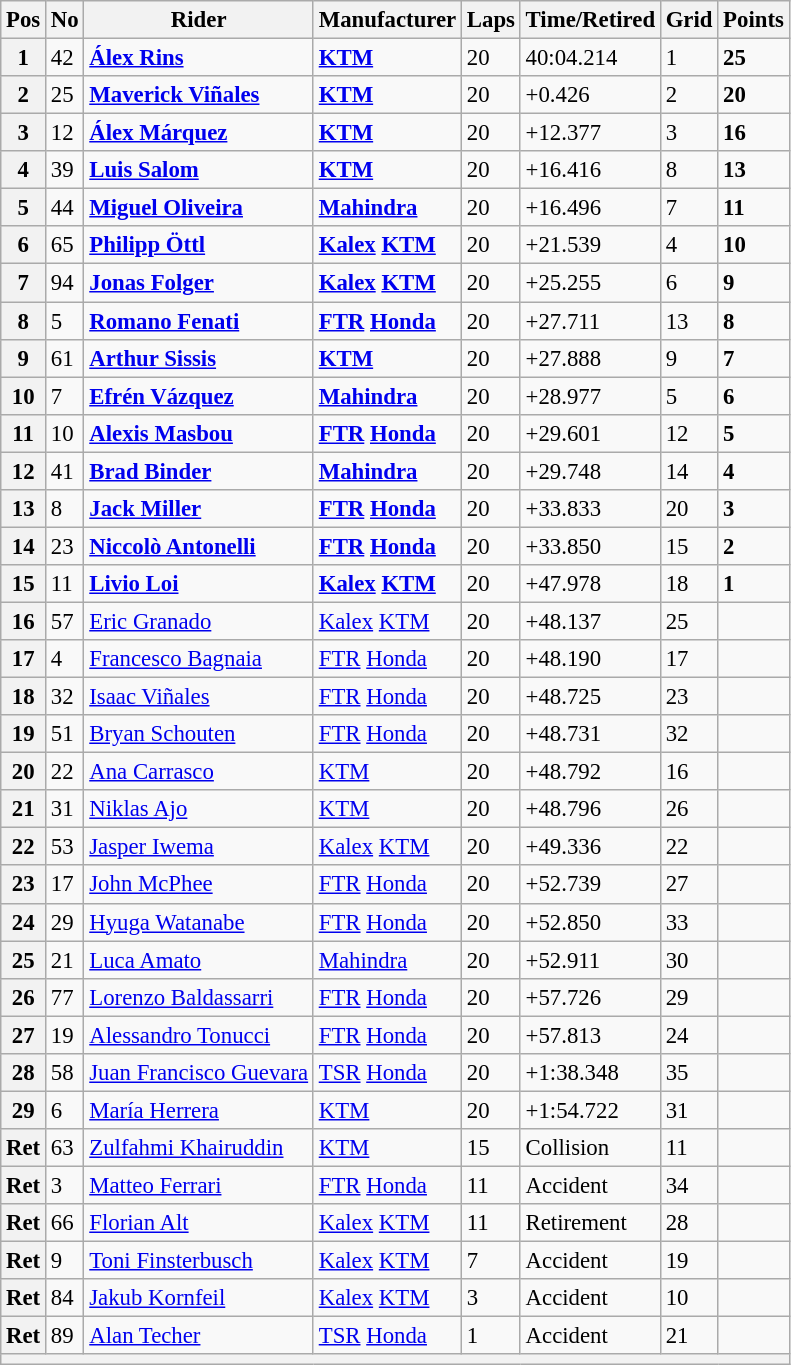<table class="wikitable" style="font-size: 95%;">
<tr>
<th>Pos</th>
<th>No</th>
<th>Rider</th>
<th>Manufacturer</th>
<th>Laps</th>
<th>Time/Retired</th>
<th>Grid</th>
<th>Points</th>
</tr>
<tr>
<th>1</th>
<td>42</td>
<td> <strong><a href='#'>Álex Rins</a></strong></td>
<td><strong><a href='#'>KTM</a></strong></td>
<td>20</td>
<td>40:04.214</td>
<td>1</td>
<td><strong>25</strong></td>
</tr>
<tr>
<th>2</th>
<td>25</td>
<td> <strong><a href='#'>Maverick Viñales</a></strong></td>
<td><strong><a href='#'>KTM</a></strong></td>
<td>20</td>
<td>+0.426</td>
<td>2</td>
<td><strong>20</strong></td>
</tr>
<tr>
<th>3</th>
<td>12</td>
<td> <strong><a href='#'>Álex Márquez</a></strong></td>
<td><strong><a href='#'>KTM</a></strong></td>
<td>20</td>
<td>+12.377</td>
<td>3</td>
<td><strong>16</strong></td>
</tr>
<tr>
<th>4</th>
<td>39</td>
<td> <strong><a href='#'>Luis Salom</a></strong></td>
<td><strong><a href='#'>KTM</a></strong></td>
<td>20</td>
<td>+16.416</td>
<td>8</td>
<td><strong>13</strong></td>
</tr>
<tr>
<th>5</th>
<td>44</td>
<td> <strong><a href='#'>Miguel Oliveira</a></strong></td>
<td><strong><a href='#'>Mahindra</a></strong></td>
<td>20</td>
<td>+16.496</td>
<td>7</td>
<td><strong>11</strong></td>
</tr>
<tr>
<th>6</th>
<td>65</td>
<td> <strong><a href='#'>Philipp Öttl</a></strong></td>
<td><strong><a href='#'>Kalex</a> <a href='#'>KTM</a></strong></td>
<td>20</td>
<td>+21.539</td>
<td>4</td>
<td><strong>10</strong></td>
</tr>
<tr>
<th>7</th>
<td>94</td>
<td> <strong><a href='#'>Jonas Folger</a></strong></td>
<td><strong><a href='#'>Kalex</a> <a href='#'>KTM</a></strong></td>
<td>20</td>
<td>+25.255</td>
<td>6</td>
<td><strong>9</strong></td>
</tr>
<tr>
<th>8</th>
<td>5</td>
<td> <strong><a href='#'>Romano Fenati</a></strong></td>
<td><strong><a href='#'>FTR</a> <a href='#'>Honda</a></strong></td>
<td>20</td>
<td>+27.711</td>
<td>13</td>
<td><strong>8</strong></td>
</tr>
<tr>
<th>9</th>
<td>61</td>
<td> <strong><a href='#'>Arthur Sissis</a></strong></td>
<td><strong><a href='#'>KTM</a></strong></td>
<td>20</td>
<td>+27.888</td>
<td>9</td>
<td><strong>7</strong></td>
</tr>
<tr>
<th>10</th>
<td>7</td>
<td> <strong><a href='#'>Efrén Vázquez</a></strong></td>
<td><strong><a href='#'>Mahindra</a></strong></td>
<td>20</td>
<td>+28.977</td>
<td>5</td>
<td><strong>6</strong></td>
</tr>
<tr>
<th>11</th>
<td>10</td>
<td> <strong><a href='#'>Alexis Masbou</a></strong></td>
<td><strong><a href='#'>FTR</a> <a href='#'>Honda</a></strong></td>
<td>20</td>
<td>+29.601</td>
<td>12</td>
<td><strong>5</strong></td>
</tr>
<tr>
<th>12</th>
<td>41</td>
<td> <strong><a href='#'>Brad Binder</a></strong></td>
<td><strong><a href='#'>Mahindra</a></strong></td>
<td>20</td>
<td>+29.748</td>
<td>14</td>
<td><strong>4</strong></td>
</tr>
<tr>
<th>13</th>
<td>8</td>
<td> <strong><a href='#'>Jack Miller</a></strong></td>
<td><strong><a href='#'>FTR</a> <a href='#'>Honda</a></strong></td>
<td>20</td>
<td>+33.833</td>
<td>20</td>
<td><strong>3</strong></td>
</tr>
<tr>
<th>14</th>
<td>23</td>
<td> <strong><a href='#'>Niccolò Antonelli</a></strong></td>
<td><strong><a href='#'>FTR</a> <a href='#'>Honda</a></strong></td>
<td>20</td>
<td>+33.850</td>
<td>15</td>
<td><strong>2</strong></td>
</tr>
<tr>
<th>15</th>
<td>11</td>
<td> <strong><a href='#'>Livio Loi</a></strong></td>
<td><strong><a href='#'>Kalex</a> <a href='#'>KTM</a></strong></td>
<td>20</td>
<td>+47.978</td>
<td>18</td>
<td><strong>1</strong></td>
</tr>
<tr>
<th>16</th>
<td>57</td>
<td> <a href='#'>Eric Granado</a></td>
<td><a href='#'>Kalex</a> <a href='#'>KTM</a></td>
<td>20</td>
<td>+48.137</td>
<td>25</td>
<td></td>
</tr>
<tr>
<th>17</th>
<td>4</td>
<td> <a href='#'>Francesco Bagnaia</a></td>
<td><a href='#'>FTR</a> <a href='#'>Honda</a></td>
<td>20</td>
<td>+48.190</td>
<td>17</td>
<td></td>
</tr>
<tr>
<th>18</th>
<td>32</td>
<td> <a href='#'>Isaac Viñales</a></td>
<td><a href='#'>FTR</a> <a href='#'>Honda</a></td>
<td>20</td>
<td>+48.725</td>
<td>23</td>
<td></td>
</tr>
<tr>
<th>19</th>
<td>51</td>
<td> <a href='#'>Bryan Schouten</a></td>
<td><a href='#'>FTR</a> <a href='#'>Honda</a></td>
<td>20</td>
<td>+48.731</td>
<td>32</td>
<td></td>
</tr>
<tr>
<th>20</th>
<td>22</td>
<td> <a href='#'>Ana Carrasco</a></td>
<td><a href='#'>KTM</a></td>
<td>20</td>
<td>+48.792</td>
<td>16</td>
<td></td>
</tr>
<tr>
<th>21</th>
<td>31</td>
<td> <a href='#'>Niklas Ajo</a></td>
<td><a href='#'>KTM</a></td>
<td>20</td>
<td>+48.796</td>
<td>26</td>
<td></td>
</tr>
<tr>
<th>22</th>
<td>53</td>
<td> <a href='#'>Jasper Iwema</a></td>
<td><a href='#'>Kalex</a> <a href='#'>KTM</a></td>
<td>20</td>
<td>+49.336</td>
<td>22</td>
<td></td>
</tr>
<tr>
<th>23</th>
<td>17</td>
<td> <a href='#'>John McPhee</a></td>
<td><a href='#'>FTR</a> <a href='#'>Honda</a></td>
<td>20</td>
<td>+52.739</td>
<td>27</td>
<td></td>
</tr>
<tr>
<th>24</th>
<td>29</td>
<td> <a href='#'>Hyuga Watanabe</a></td>
<td><a href='#'>FTR</a> <a href='#'>Honda</a></td>
<td>20</td>
<td>+52.850</td>
<td>33</td>
<td></td>
</tr>
<tr>
<th>25</th>
<td>21</td>
<td> <a href='#'>Luca Amato</a></td>
<td><a href='#'>Mahindra</a></td>
<td>20</td>
<td>+52.911</td>
<td>30</td>
<td></td>
</tr>
<tr>
<th>26</th>
<td>77</td>
<td> <a href='#'>Lorenzo Baldassarri</a></td>
<td><a href='#'>FTR</a> <a href='#'>Honda</a></td>
<td>20</td>
<td>+57.726</td>
<td>29</td>
<td></td>
</tr>
<tr>
<th>27</th>
<td>19</td>
<td> <a href='#'>Alessandro Tonucci</a></td>
<td><a href='#'>FTR</a> <a href='#'>Honda</a></td>
<td>20</td>
<td>+57.813</td>
<td>24</td>
<td></td>
</tr>
<tr>
<th>28</th>
<td>58</td>
<td> <a href='#'>Juan Francisco Guevara</a></td>
<td><a href='#'>TSR</a> <a href='#'>Honda</a></td>
<td>20</td>
<td>+1:38.348</td>
<td>35</td>
<td></td>
</tr>
<tr>
<th>29</th>
<td>6</td>
<td> <a href='#'>María Herrera</a></td>
<td><a href='#'>KTM</a></td>
<td>20</td>
<td>+1:54.722</td>
<td>31</td>
<td></td>
</tr>
<tr>
<th>Ret</th>
<td>63</td>
<td> <a href='#'>Zulfahmi Khairuddin</a></td>
<td><a href='#'>KTM</a></td>
<td>15</td>
<td>Collision</td>
<td>11</td>
<td></td>
</tr>
<tr>
<th>Ret</th>
<td>3</td>
<td> <a href='#'>Matteo Ferrari</a></td>
<td><a href='#'>FTR</a> <a href='#'>Honda</a></td>
<td>11</td>
<td>Accident</td>
<td>34</td>
<td></td>
</tr>
<tr>
<th>Ret</th>
<td>66</td>
<td> <a href='#'>Florian Alt</a></td>
<td><a href='#'>Kalex</a> <a href='#'>KTM</a></td>
<td>11</td>
<td>Retirement</td>
<td>28</td>
<td></td>
</tr>
<tr>
<th>Ret</th>
<td>9</td>
<td> <a href='#'>Toni Finsterbusch</a></td>
<td><a href='#'>Kalex</a> <a href='#'>KTM</a></td>
<td>7</td>
<td>Accident</td>
<td>19</td>
<td></td>
</tr>
<tr>
<th>Ret</th>
<td>84</td>
<td> <a href='#'>Jakub Kornfeil</a></td>
<td><a href='#'>Kalex</a> <a href='#'>KTM</a></td>
<td>3</td>
<td>Accident</td>
<td>10</td>
<td></td>
</tr>
<tr>
<th>Ret</th>
<td>89</td>
<td> <a href='#'>Alan Techer</a></td>
<td><a href='#'>TSR</a> <a href='#'>Honda</a></td>
<td>1</td>
<td>Accident</td>
<td>21</td>
<td></td>
</tr>
<tr>
<th colspan=8></th>
</tr>
</table>
